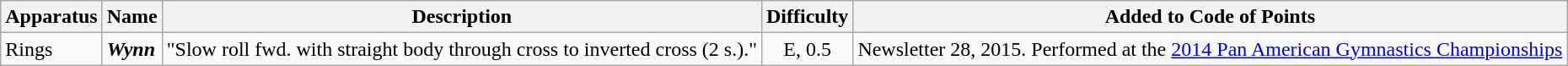<table class="wikitable">
<tr>
<th scope="col">Apparatus</th>
<th scope="col">Name</th>
<th scope="col">Description</th>
<th scope="col">Difficulty</th>
<th scope="col">Added to Code of Points</th>
</tr>
<tr>
<td>Rings</td>
<td><strong><em>Wynn</em></strong></td>
<td>"Slow roll fwd. with straight body through cross to inverted cross (2 s.)."</td>
<td align=center>E, 0.5</td>
<td>Newsletter 28, 2015. Performed at the <a href='#'>2014 Pan American Gymnastics Championships</a></td>
</tr>
</table>
